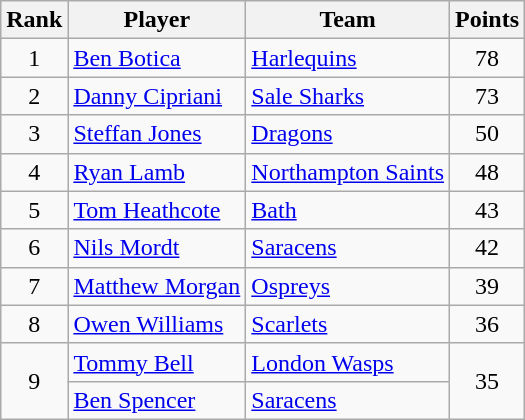<table class="wikitable" style="text-align:center">
<tr>
<th>Rank</th>
<th>Player</th>
<th>Team</th>
<th>Points</th>
</tr>
<tr>
<td>1</td>
<td align=left><a href='#'>Ben Botica</a></td>
<td align=left> <a href='#'>Harlequins</a></td>
<td>78</td>
</tr>
<tr>
<td>2</td>
<td align=left><a href='#'>Danny Cipriani</a></td>
<td align=left> <a href='#'>Sale Sharks</a></td>
<td>73</td>
</tr>
<tr>
<td>3</td>
<td align=left><a href='#'>Steffan Jones</a></td>
<td align=left> <a href='#'>Dragons</a></td>
<td>50</td>
</tr>
<tr>
<td>4</td>
<td align=left><a href='#'>Ryan Lamb</a></td>
<td align=left> <a href='#'>Northampton Saints</a></td>
<td>48</td>
</tr>
<tr>
<td>5</td>
<td align=left><a href='#'>Tom Heathcote</a></td>
<td align=left> <a href='#'>Bath</a></td>
<td>43</td>
</tr>
<tr>
<td>6</td>
<td align=left><a href='#'>Nils Mordt</a></td>
<td align=left> <a href='#'>Saracens</a></td>
<td>42</td>
</tr>
<tr>
<td>7</td>
<td align=left><a href='#'>Matthew Morgan</a></td>
<td align=left> <a href='#'>Ospreys</a></td>
<td>39</td>
</tr>
<tr>
<td>8</td>
<td align=left><a href='#'>Owen Williams</a></td>
<td align=left> <a href='#'>Scarlets</a></td>
<td>36</td>
</tr>
<tr>
<td rowspan=2>9</td>
<td align=left><a href='#'>Tommy Bell</a></td>
<td align=left> <a href='#'>London Wasps</a></td>
<td rowspan=2>35</td>
</tr>
<tr>
<td align=left><a href='#'>Ben Spencer</a></td>
<td align=left> <a href='#'>Saracens</a></td>
</tr>
</table>
